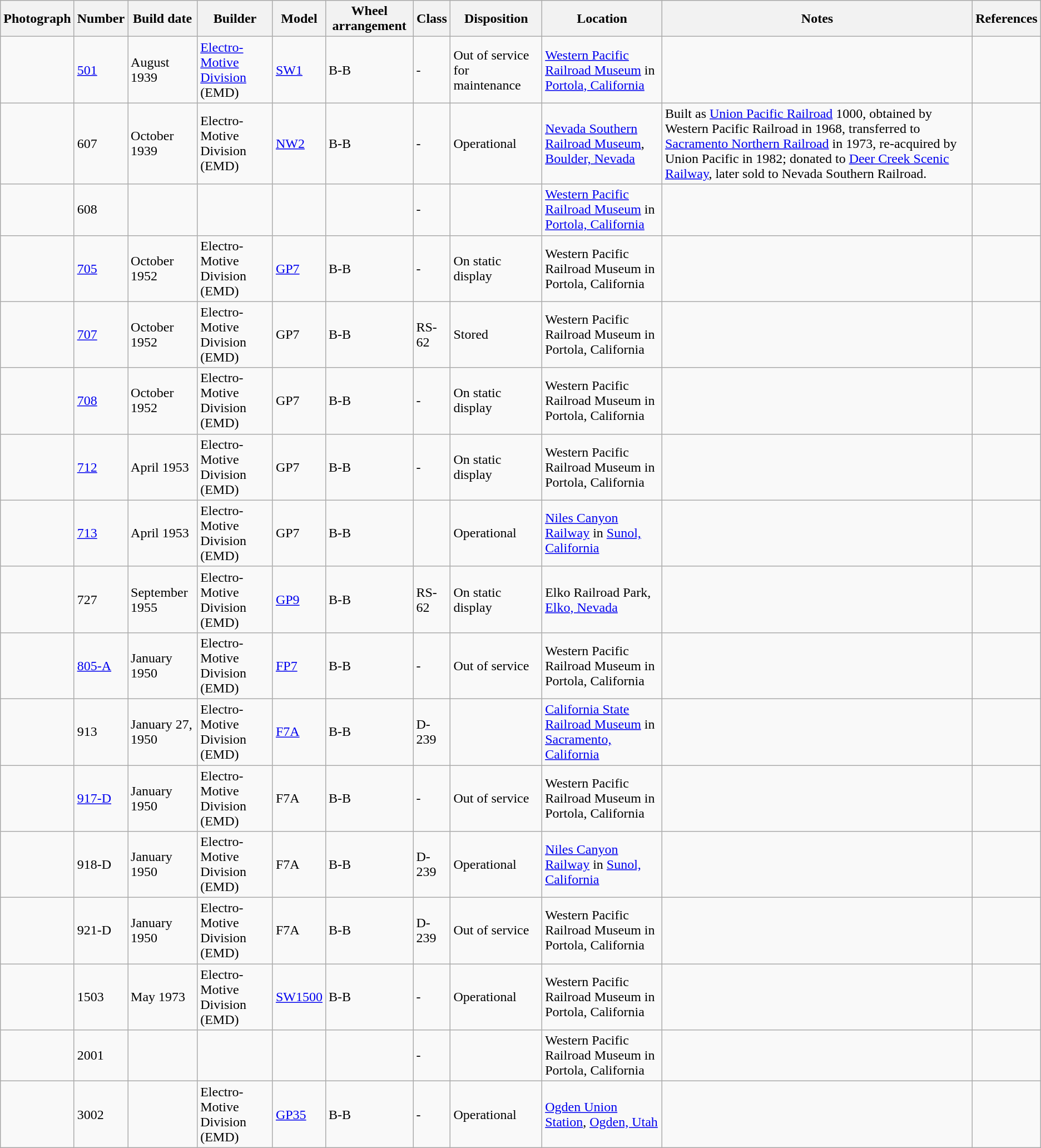<table class="wikitable">
<tr>
<th>Photograph</th>
<th>Number</th>
<th>Build date</th>
<th>Builder</th>
<th>Model</th>
<th>Wheel arrangement</th>
<th>Class</th>
<th>Disposition</th>
<th>Location</th>
<th>Notes</th>
<th>References</th>
</tr>
<tr>
<td></td>
<td><a href='#'>501</a></td>
<td>August 1939</td>
<td><a href='#'>Electro-Motive Division</a> (EMD)</td>
<td><a href='#'>SW1</a></td>
<td>B-B</td>
<td>-</td>
<td>Out of service for maintenance</td>
<td><a href='#'>Western Pacific Railroad Museum</a> in <a href='#'>Portola, California</a></td>
<td></td>
<td></td>
</tr>
<tr>
<td></td>
<td>607</td>
<td>October 1939</td>
<td>Electro-Motive Division (EMD)</td>
<td><a href='#'>NW2</a></td>
<td>B-B</td>
<td>-</td>
<td>Operational</td>
<td><a href='#'>Nevada Southern Railroad Museum</a>, <a href='#'>Boulder, Nevada</a></td>
<td>Built as <a href='#'>Union Pacific Railroad</a> 1000, obtained by Western Pacific Railroad in 1968, transferred to <a href='#'>Sacramento Northern Railroad</a> in 1973, re-acquired by Union Pacific in 1982; donated to <a href='#'>Deer Creek Scenic Railway</a>, later sold to Nevada Southern Railroad.</td>
<td></td>
</tr>
<tr>
<td></td>
<td>608</td>
<td></td>
<td></td>
<td></td>
<td></td>
<td>-</td>
<td></td>
<td><a href='#'>Western Pacific Railroad Museum</a> in <a href='#'>Portola, California</a></td>
<td></td>
<td></td>
</tr>
<tr>
<td></td>
<td><a href='#'>705</a></td>
<td>October 1952</td>
<td>Electro-Motive Division (EMD)</td>
<td><a href='#'>GP7</a></td>
<td>B-B</td>
<td>-</td>
<td>On static display</td>
<td>Western Pacific Railroad Museum in Portola, California</td>
<td></td>
<td></td>
</tr>
<tr>
<td></td>
<td><a href='#'>707</a></td>
<td>October 1952</td>
<td>Electro-Motive Division (EMD)</td>
<td>GP7</td>
<td>B-B</td>
<td>RS-62</td>
<td>Stored</td>
<td>Western Pacific Railroad Museum in Portola, California</td>
<td></td>
<td></td>
</tr>
<tr>
<td></td>
<td><a href='#'>708</a></td>
<td>October 1952</td>
<td>Electro-Motive Division (EMD)</td>
<td>GP7</td>
<td>B-B</td>
<td>-</td>
<td>On static display</td>
<td>Western Pacific Railroad Museum in Portola, California</td>
<td></td>
<td></td>
</tr>
<tr>
<td></td>
<td><a href='#'>712</a></td>
<td>April 1953</td>
<td>Electro-Motive Division (EMD)</td>
<td>GP7</td>
<td>B-B</td>
<td>-</td>
<td>On static display</td>
<td>Western Pacific Railroad Museum in Portola, California</td>
<td></td>
<td></td>
</tr>
<tr>
<td></td>
<td><a href='#'>713</a></td>
<td>April 1953</td>
<td>Electro-Motive Division (EMD)</td>
<td>GP7</td>
<td>B-B</td>
<td></td>
<td>Operational</td>
<td><a href='#'>Niles Canyon Railway</a> in <a href='#'>Sunol, California</a></td>
<td></td>
<td></td>
</tr>
<tr>
<td></td>
<td>727</td>
<td>September 1955</td>
<td>Electro-Motive Division (EMD)</td>
<td><a href='#'>GP9</a></td>
<td>B-B</td>
<td>RS-62</td>
<td>On static display</td>
<td>Elko Railroad Park, <a href='#'>Elko, Nevada</a></td>
<td></td>
<td></td>
</tr>
<tr>
<td></td>
<td><a href='#'>805-A</a></td>
<td>January 1950</td>
<td>Electro-Motive Division (EMD)</td>
<td><a href='#'>FP7</a></td>
<td>B-B</td>
<td>-</td>
<td>Out of service</td>
<td>Western Pacific Railroad Museum in Portola, California</td>
<td></td>
<td></td>
</tr>
<tr>
<td></td>
<td>913</td>
<td>January 27, 1950</td>
<td>Electro-Motive Division (EMD)</td>
<td><a href='#'>F7A</a></td>
<td>B-B</td>
<td>D-239</td>
<td></td>
<td><a href='#'>California State Railroad Museum</a> in <a href='#'>Sacramento, California</a></td>
<td></td>
<td></td>
</tr>
<tr>
<td></td>
<td><a href='#'>917-D</a></td>
<td>January 1950</td>
<td>Electro-Motive Division (EMD)</td>
<td>F7A</td>
<td>B-B</td>
<td>-</td>
<td>Out of service</td>
<td>Western Pacific Railroad Museum in Portola, California</td>
<td></td>
<td></td>
</tr>
<tr>
<td></td>
<td>918-D</td>
<td>January 1950</td>
<td>Electro-Motive Division (EMD)</td>
<td>F7A</td>
<td>B-B</td>
<td>D-239</td>
<td>Operational</td>
<td><a href='#'>Niles Canyon Railway</a> in <a href='#'>Sunol, California</a></td>
<td></td>
<td></td>
</tr>
<tr>
<td></td>
<td>921-D</td>
<td>January 1950</td>
<td>Electro-Motive Division (EMD)</td>
<td>F7A</td>
<td>B-B</td>
<td>D-239</td>
<td>Out of service</td>
<td>Western Pacific Railroad Museum in Portola, California</td>
<td></td>
<td></td>
</tr>
<tr>
<td></td>
<td>1503</td>
<td>May 1973</td>
<td>Electro-Motive Division (EMD)</td>
<td><a href='#'>SW1500</a></td>
<td>B-B</td>
<td>-</td>
<td>Operational</td>
<td>Western Pacific Railroad Museum in Portola, California</td>
<td></td>
<td></td>
</tr>
<tr>
<td></td>
<td>2001</td>
<td></td>
<td></td>
<td></td>
<td></td>
<td>-</td>
<td></td>
<td>Western Pacific Railroad Museum in Portola, California</td>
<td></td>
<td></td>
</tr>
<tr>
<td></td>
<td>3002</td>
<td></td>
<td>Electro-Motive Division (EMD)</td>
<td><a href='#'>GP35</a></td>
<td>B-B</td>
<td>-</td>
<td>Operational</td>
<td><a href='#'>Ogden Union Station</a>, <a href='#'>Ogden, Utah</a></td>
<td></td>
<td></td>
</tr>
</table>
